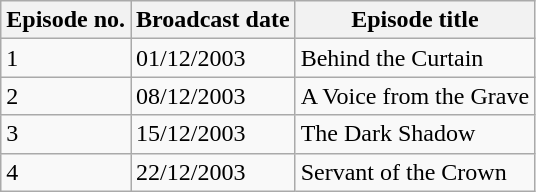<table class="wikitable">
<tr>
<th>Episode no.</th>
<th>Broadcast date</th>
<th>Episode title</th>
</tr>
<tr>
<td>1</td>
<td>01/12/2003</td>
<td>Behind the Curtain</td>
</tr>
<tr>
<td>2</td>
<td>08/12/2003</td>
<td>A Voice from the Grave</td>
</tr>
<tr>
<td>3</td>
<td>15/12/2003</td>
<td>The Dark Shadow</td>
</tr>
<tr>
<td>4</td>
<td>22/12/2003</td>
<td>Servant of the Crown</td>
</tr>
</table>
